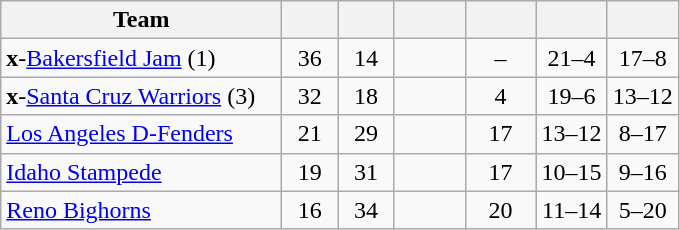<table class="wikitable" style="text-align:center">
<tr>
<th style="width:180px">Team</th>
<th style="width:30px"></th>
<th style="width:30px"></th>
<th style="width:40px"></th>
<th style="width:40px"></th>
<th style="width:40px"></th>
<th style="width:40px"></th>
</tr>
<tr>
<td align=left><strong>x</strong>-<a href='#'>Bakersfield Jam</a> (1)</td>
<td>36</td>
<td>14</td>
<td></td>
<td>–</td>
<td>21–4</td>
<td>17–8</td>
</tr>
<tr>
<td align=left><strong>x</strong>-<a href='#'>Santa Cruz Warriors</a> (3)</td>
<td>32</td>
<td>18</td>
<td></td>
<td>4</td>
<td>19–6</td>
<td>13–12</td>
</tr>
<tr>
<td align=left><a href='#'>Los Angeles D-Fenders</a></td>
<td>21</td>
<td>29</td>
<td></td>
<td>17</td>
<td>13–12</td>
<td>8–17</td>
</tr>
<tr>
<td align=left><a href='#'>Idaho Stampede</a></td>
<td>19</td>
<td>31</td>
<td></td>
<td>17</td>
<td>10–15</td>
<td>9–16</td>
</tr>
<tr>
<td align=left><a href='#'>Reno Bighorns</a></td>
<td>16</td>
<td>34</td>
<td></td>
<td>20</td>
<td>11–14</td>
<td>5–20</td>
</tr>
</table>
